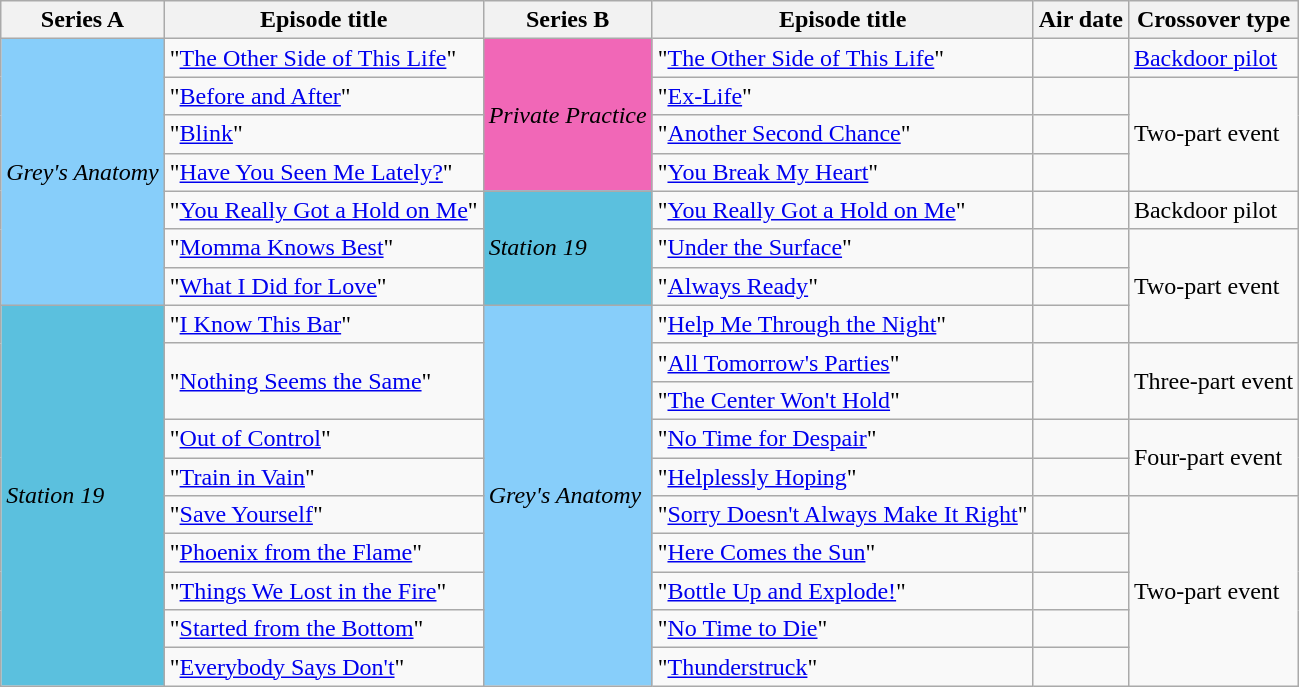<table class="wikitable">
<tr>
<th>Series A</th>
<th>Episode title</th>
<th>Series B</th>
<th>Episode title</th>
<th>Air date</th>
<th>Crossover type</th>
</tr>
<tr>
<td rowspan="7" style="background:#87CEFA;"><em>Grey's Anatomy</em></td>
<td>"<a href='#'>The Other Side of This Life</a>"</td>
<td rowspan="4" style="background:#F167B7;"><em>Private Practice</em></td>
<td>"<a href='#'>The Other Side of This Life</a>"</td>
<td></td>
<td><a href='#'>Backdoor pilot</a></td>
</tr>
<tr>
<td>"<a href='#'>Before and After</a>"</td>
<td>"<a href='#'>Ex-Life</a>"</td>
<td></td>
<td rowspan="3">Two-part event</td>
</tr>
<tr>
<td>"<a href='#'>Blink</a>"</td>
<td>"<a href='#'>Another Second Chance</a>"</td>
<td></td>
</tr>
<tr>
<td>"<a href='#'>Have You Seen Me Lately?</a>"</td>
<td>"<a href='#'>You Break My Heart</a>"</td>
<td></td>
</tr>
<tr>
<td>"<a href='#'>You Really Got a Hold on Me</a>"</td>
<td rowspan="3" style="background:#5bc0de;"><em>Station 19</em></td>
<td>"<a href='#'>You Really Got a Hold on Me</a>"</td>
<td></td>
<td>Backdoor pilot</td>
</tr>
<tr>
<td>"<a href='#'>Momma Knows Best</a>"</td>
<td>"<a href='#'>Under the Surface</a>"</td>
<td></td>
<td rowspan="3">Two-part event</td>
</tr>
<tr>
<td>"<a href='#'>What I Did for Love</a>"</td>
<td>"<a href='#'>Always Ready</a>"</td>
<td></td>
</tr>
<tr>
<td rowspan="10" style="background:#5bc0de;"><em>Station 19</em></td>
<td>"<a href='#'>I Know This Bar</a>"</td>
<td rowspan="10" style="background:#87CEFA;"><em>Grey's Anatomy</em></td>
<td>"<a href='#'>Help Me Through the Night</a>"</td>
<td></td>
</tr>
<tr>
<td rowspan="2">"<a href='#'>Nothing Seems the Same</a>"</td>
<td>"<a href='#'>All Tomorrow's Parties</a>"</td>
<td rowspan="2"></td>
<td rowspan="2">Three-part event</td>
</tr>
<tr>
<td>"<a href='#'>The Center Won't Hold</a>"</td>
</tr>
<tr>
<td>"<a href='#'>Out of Control</a>"</td>
<td>"<a href='#'>No Time for Despair</a>"</td>
<td></td>
<td rowspan="2">Four-part event</td>
</tr>
<tr>
<td>"<a href='#'>Train in Vain</a>"</td>
<td>"<a href='#'>Helplessly Hoping</a>"</td>
<td></td>
</tr>
<tr>
<td>"<a href='#'>Save Yourself</a>"</td>
<td>"<a href='#'>Sorry Doesn't Always Make It Right</a>"</td>
<td></td>
<td rowspan="5">Two-part event</td>
</tr>
<tr>
<td>"<a href='#'>Phoenix from the Flame</a>"</td>
<td>"<a href='#'>Here Comes the Sun</a>"</td>
<td></td>
</tr>
<tr>
<td>"<a href='#'>Things We Lost in the Fire</a>"</td>
<td>"<a href='#'>Bottle Up and Explode!</a>"</td>
<td></td>
</tr>
<tr>
<td>"<a href='#'>Started from the Bottom</a>"</td>
<td>"<a href='#'>No Time to Die</a>"</td>
<td></td>
</tr>
<tr>
<td>"<a href='#'>Everybody Says Don't</a>"</td>
<td>"<a href='#'>Thunderstruck</a>"</td>
<td></td>
</tr>
</table>
